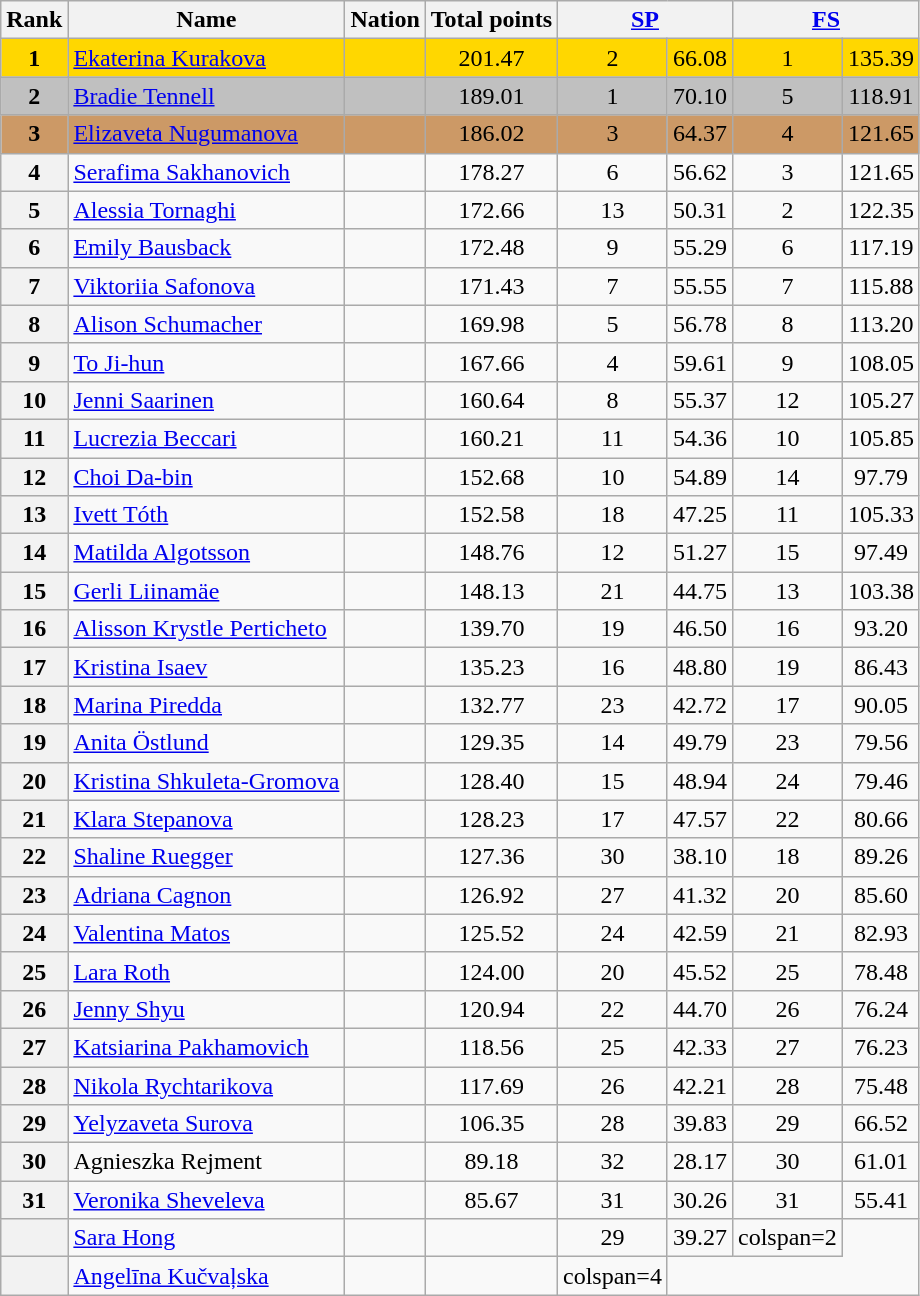<table class="wikitable sortable">
<tr>
<th>Rank</th>
<th>Name</th>
<th>Nation</th>
<th>Total points</th>
<th colspan="2" width="80px"><a href='#'>SP</a></th>
<th colspan="2" width="80px"><a href='#'>FS</a></th>
</tr>
<tr bgcolor="gold">
<td align="center"><strong>1</strong></td>
<td><a href='#'>Ekaterina Kurakova</a></td>
<td></td>
<td align="center">201.47</td>
<td align="center">2</td>
<td align="center">66.08</td>
<td align="center">1</td>
<td align="center">135.39</td>
</tr>
<tr bgcolor="silver">
<td align="center"><strong>2</strong></td>
<td><a href='#'>Bradie Tennell</a></td>
<td></td>
<td align="center">189.01</td>
<td align="center">1</td>
<td align="center">70.10</td>
<td align="center">5</td>
<td align="center">118.91</td>
</tr>
<tr bgcolor="cc9966">
<td align="center"><strong>3</strong></td>
<td><a href='#'>Elizaveta Nugumanova</a></td>
<td></td>
<td align="center">186.02</td>
<td align="center">3</td>
<td align="center">64.37</td>
<td align="center">4</td>
<td align="center">121.65</td>
</tr>
<tr>
<th>4</th>
<td><a href='#'>Serafima Sakhanovich</a></td>
<td></td>
<td align="center">178.27</td>
<td align="center">6</td>
<td align="center">56.62</td>
<td align="center">3</td>
<td align="center">121.65</td>
</tr>
<tr>
<th>5</th>
<td><a href='#'>Alessia Tornaghi</a></td>
<td></td>
<td align="center">172.66</td>
<td align="center">13</td>
<td align="center">50.31</td>
<td align="center">2</td>
<td align="center">122.35</td>
</tr>
<tr>
<th>6</th>
<td><a href='#'>Emily Bausback</a></td>
<td></td>
<td align="center">172.48</td>
<td align="center">9</td>
<td align="center">55.29</td>
<td align="center">6</td>
<td align="center">117.19</td>
</tr>
<tr>
<th>7</th>
<td><a href='#'>Viktoriia Safonova</a></td>
<td></td>
<td align="center">171.43</td>
<td align="center">7</td>
<td align="center">55.55</td>
<td align="center">7</td>
<td align="center">115.88</td>
</tr>
<tr>
<th>8</th>
<td><a href='#'>Alison Schumacher</a></td>
<td></td>
<td align="center">169.98</td>
<td align="center">5</td>
<td align="center">56.78</td>
<td align="center">8</td>
<td align="center">113.20</td>
</tr>
<tr>
<th>9</th>
<td><a href='#'>To Ji-hun</a></td>
<td></td>
<td align="center">167.66</td>
<td align="center">4</td>
<td align="center">59.61</td>
<td align="center">9</td>
<td align="center">108.05</td>
</tr>
<tr>
<th>10</th>
<td><a href='#'>Jenni Saarinen</a></td>
<td></td>
<td align="center">160.64</td>
<td align="center">8</td>
<td align="center">55.37</td>
<td align="center">12</td>
<td align="center">105.27</td>
</tr>
<tr>
<th>11</th>
<td><a href='#'>Lucrezia Beccari</a></td>
<td></td>
<td align="center">160.21</td>
<td align="center">11</td>
<td align="center">54.36</td>
<td align="center">10</td>
<td align="center">105.85</td>
</tr>
<tr>
<th>12</th>
<td><a href='#'>Choi Da-bin</a></td>
<td></td>
<td align="center">152.68</td>
<td align="center">10</td>
<td align="center">54.89</td>
<td align="center">14</td>
<td align="center">97.79</td>
</tr>
<tr>
<th>13</th>
<td><a href='#'>Ivett Tóth</a></td>
<td></td>
<td align="center">152.58</td>
<td align="center">18</td>
<td align="center">47.25</td>
<td align="center">11</td>
<td align="center">105.33</td>
</tr>
<tr>
<th>14</th>
<td><a href='#'>Matilda Algotsson</a></td>
<td></td>
<td align="center">148.76</td>
<td align="center">12</td>
<td align="center">51.27</td>
<td align="center">15</td>
<td align="center">97.49</td>
</tr>
<tr>
<th>15</th>
<td><a href='#'>Gerli Liinamäe</a></td>
<td></td>
<td align="center">148.13</td>
<td align="center">21</td>
<td align="center">44.75</td>
<td align="center">13</td>
<td align="center">103.38</td>
</tr>
<tr>
<th>16</th>
<td><a href='#'>Alisson Krystle Perticheto</a></td>
<td></td>
<td align="center">139.70</td>
<td align="center">19</td>
<td align="center">46.50</td>
<td align="center">16</td>
<td align="center">93.20</td>
</tr>
<tr>
<th>17</th>
<td><a href='#'>Kristina Isaev</a></td>
<td></td>
<td align="center">135.23</td>
<td align="center">16</td>
<td align="center">48.80</td>
<td align="center">19</td>
<td align="center">86.43</td>
</tr>
<tr>
<th>18</th>
<td><a href='#'>Marina Piredda</a></td>
<td></td>
<td align="center">132.77</td>
<td align="center">23</td>
<td align="center">42.72</td>
<td align="center">17</td>
<td align="center">90.05</td>
</tr>
<tr>
<th>19</th>
<td><a href='#'>Anita Östlund</a></td>
<td></td>
<td align="center">129.35</td>
<td align="center">14</td>
<td align="center">49.79</td>
<td align="center">23</td>
<td align="center">79.56</td>
</tr>
<tr>
<th>20</th>
<td><a href='#'>Kristina Shkuleta-Gromova</a></td>
<td></td>
<td align="center">128.40</td>
<td align="center">15</td>
<td align="center">48.94</td>
<td align="center">24</td>
<td align="center">79.46</td>
</tr>
<tr>
<th>21</th>
<td><a href='#'>Klara Stepanova</a></td>
<td></td>
<td align="center">128.23</td>
<td align="center">17</td>
<td align="center">47.57</td>
<td align="center">22</td>
<td align="center">80.66</td>
</tr>
<tr>
<th>22</th>
<td><a href='#'>Shaline Ruegger</a></td>
<td></td>
<td align="center">127.36</td>
<td align="center">30</td>
<td align="center">38.10</td>
<td align="center">18</td>
<td align="center">89.26</td>
</tr>
<tr>
<th>23</th>
<td><a href='#'>Adriana Cagnon</a></td>
<td></td>
<td align="center">126.92</td>
<td align="center">27</td>
<td align="center">41.32</td>
<td align="center">20</td>
<td align="center">85.60</td>
</tr>
<tr>
<th>24</th>
<td><a href='#'>Valentina Matos</a></td>
<td></td>
<td align="center">125.52</td>
<td align="center">24</td>
<td align="center">42.59</td>
<td align="center">21</td>
<td align="center">82.93</td>
</tr>
<tr>
<th>25</th>
<td><a href='#'>Lara Roth</a></td>
<td></td>
<td align="center">124.00</td>
<td align="center">20</td>
<td align="center">45.52</td>
<td align="center">25</td>
<td align="center">78.48</td>
</tr>
<tr>
<th>26</th>
<td><a href='#'>Jenny Shyu</a></td>
<td></td>
<td align="center">120.94</td>
<td align="center">22</td>
<td align="center">44.70</td>
<td align="center">26</td>
<td align="center">76.24</td>
</tr>
<tr>
<th>27</th>
<td><a href='#'>Katsiarina Pakhamovich</a></td>
<td></td>
<td align="center">118.56</td>
<td align="center">25</td>
<td align="center">42.33</td>
<td align="center">27</td>
<td align="center">76.23</td>
</tr>
<tr>
<th>28</th>
<td><a href='#'>Nikola Rychtarikova</a></td>
<td></td>
<td align="center">117.69</td>
<td align="center">26</td>
<td align="center">42.21</td>
<td align="center">28</td>
<td align="center">75.48</td>
</tr>
<tr>
<th>29</th>
<td><a href='#'>Yelyzaveta Surova</a></td>
<td></td>
<td align="center">106.35</td>
<td align="center">28</td>
<td align="center">39.83</td>
<td align="center">29</td>
<td align="center">66.52</td>
</tr>
<tr>
<th>30</th>
<td>Agnieszka Rejment</td>
<td></td>
<td align="center">89.18</td>
<td align="center">32</td>
<td align="center">28.17</td>
<td align="center">30</td>
<td align="center">61.01</td>
</tr>
<tr>
<th>31</th>
<td><a href='#'>Veronika Sheveleva</a></td>
<td></td>
<td align="center">85.67</td>
<td align="center">31</td>
<td align="center">30.26</td>
<td align="center">31</td>
<td align="center">55.41</td>
</tr>
<tr>
<th></th>
<td><a href='#'>Sara Hong</a></td>
<td></td>
<td></td>
<td align="center">29</td>
<td align="center">39.27</td>
<td>colspan=2 </td>
</tr>
<tr>
<th></th>
<td><a href='#'>Angelīna Kučvaļska</a></td>
<td></td>
<td></td>
<td>colspan=4 </td>
</tr>
</table>
